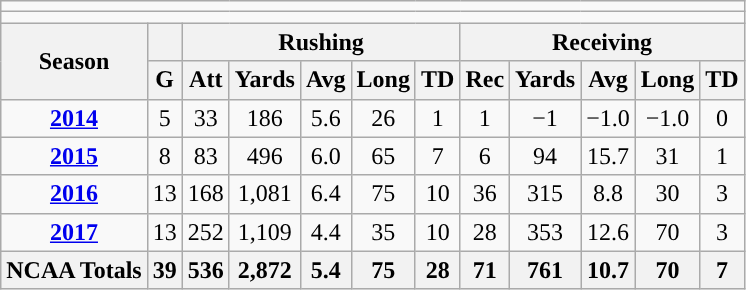<table class=wikitable style="text-align:center;">
<tr>
<td ! colspan="13"></td>
</tr>
<tr>
<td ! colspan="13"></td>
</tr>
<tr>
<th rowspan=2>Season</th>
<th rowspan=1> </th>
<th colspan=5>Rushing</th>
<th colspan=5>Receiving</th>
</tr>
<tr>
<th>G</th>
<th>Att</th>
<th>Yards</th>
<th>Avg</th>
<th>Long</th>
<th>TD</th>
<th>Rec</th>
<th>Yards</th>
<th>Avg</th>
<th>Long</th>
<th>TD</th>
</tr>
<tr>
<td><strong><a href='#'>2014</a></strong></td>
<td>5</td>
<td>33</td>
<td>186</td>
<td>5.6</td>
<td>26</td>
<td>1</td>
<td>1</td>
<td>−1</td>
<td>−1.0</td>
<td>−1.0</td>
<td>0</td>
</tr>
<tr>
<td><strong><a href='#'>2015</a></strong></td>
<td>8</td>
<td>83</td>
<td>496</td>
<td>6.0</td>
<td>65</td>
<td>7</td>
<td>6</td>
<td>94</td>
<td>15.7</td>
<td>31</td>
<td>1</td>
</tr>
<tr>
<td><strong><a href='#'>2016</a></strong></td>
<td>13</td>
<td>168</td>
<td>1,081</td>
<td>6.4</td>
<td>75</td>
<td>10</td>
<td>36</td>
<td>315</td>
<td>8.8</td>
<td>30</td>
<td>3</td>
</tr>
<tr>
<td><strong><a href='#'>2017</a></strong></td>
<td>13</td>
<td>252</td>
<td>1,109</td>
<td>4.4</td>
<td>35</td>
<td>10</td>
<td>28</td>
<td>353</td>
<td>12.6</td>
<td>70</td>
<td>3</td>
</tr>
<tr>
<th>NCAA Totals</th>
<th>39</th>
<th>536</th>
<th>2,872</th>
<th>5.4</th>
<th>75</th>
<th>28</th>
<th>71</th>
<th>761</th>
<th>10.7</th>
<th>70</th>
<th>7</th>
</tr>
</table>
